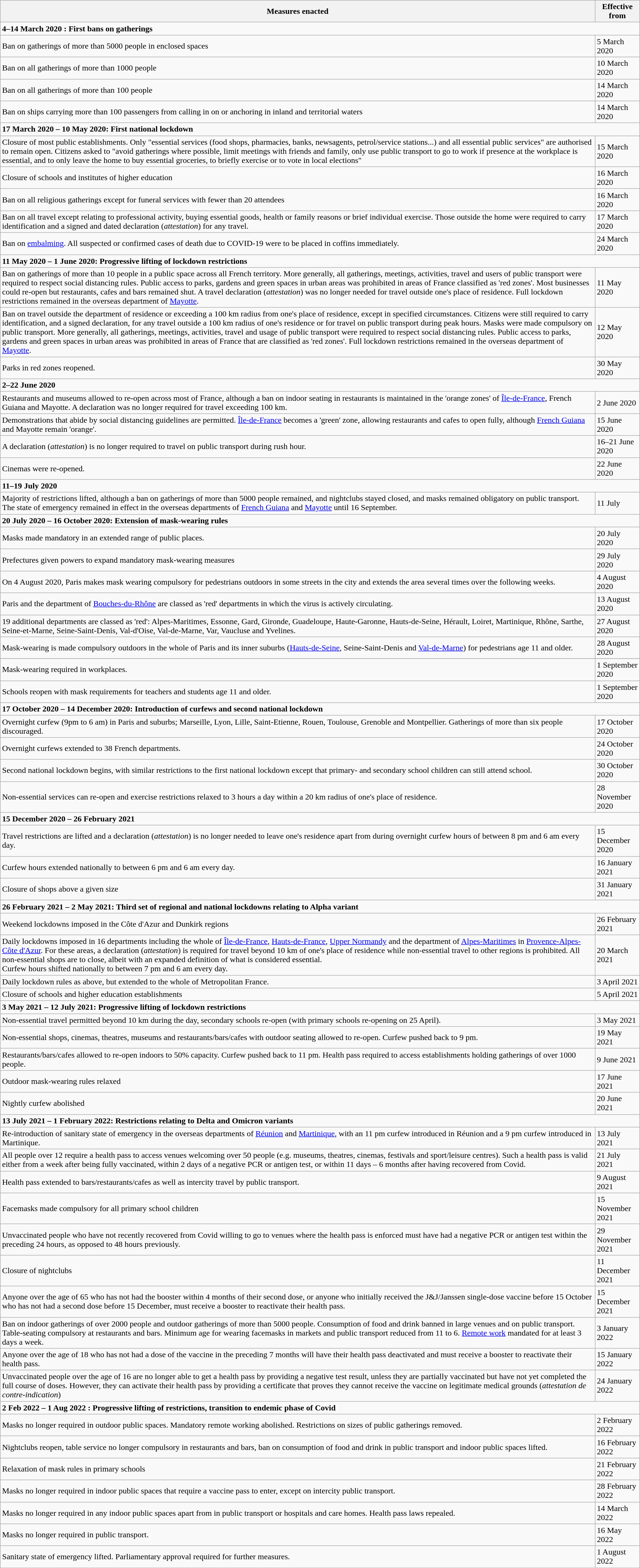<table class="wikitable alternance" style="width:100%;">
<tr>
<th scope="col">Measures enacted</th>
<th scope="col">Effective from</th>
</tr>
<tr>
<td colspan=2><strong>4–14 March 2020 : First bans on gatherings</strong></td>
</tr>
<tr>
<td>Ban on gatherings of more than 5000 people in enclosed spaces</td>
<td>5 March 2020</td>
</tr>
<tr>
<td>Ban on all gatherings of more than 1000 people</td>
<td>10 March 2020</td>
</tr>
<tr>
<td>Ban on all gatherings of more than 100 people</td>
<td>14 March 2020</td>
</tr>
<tr>
<td>Ban on ships carrying more than 100 passengers from calling in on or anchoring in inland and territorial waters</td>
<td>14 March 2020</td>
</tr>
<tr>
<td colspan=2><strong>17 March 2020 – 10 May 2020: First national lockdown</strong></td>
</tr>
<tr>
<td>Closure of most public establishments. Only "essential services (food shops, pharmacies, banks, newsagents, petrol/service stations...) and all essential public services" are authorised to remain open. Citizens asked to "avoid gatherings where possible, limit meetings with friends and family, only use public transport to go to work if presence at the workplace is essential, and to only leave the home to buy essential groceries, to briefly exercise or to vote in local elections"</td>
<td>15 March 2020</td>
</tr>
<tr>
<td>Closure of schools and institutes of higher education</td>
<td>16 March 2020</td>
</tr>
<tr>
<td>Ban on all religious gatherings except for funeral services with fewer than 20 attendees</td>
<td>16 March 2020</td>
</tr>
<tr>
<td>Ban on all travel except relating to professional activity, buying essential goods, health or family reasons or brief individual exercise. Those outside the home were required to carry identification and a signed and dated declaration (<em>attestation</em>) for any travel.</td>
<td>17 March 2020</td>
</tr>
<tr>
<td>Ban on <a href='#'>embalming</a>. All suspected or confirmed cases of death due to COVID-19 were to be placed in coffins immediately.</td>
<td>24 March 2020</td>
</tr>
<tr>
<td colspan=2><strong>11 May 2020 – 1 June 2020: Progressive lifting of lockdown restrictions</strong></td>
</tr>
<tr>
<td>Ban on gatherings of more than 10 people in a public space across all French territory. More generally, all gatherings, meetings, activities, travel and users of public transport were required to respect social distancing rules. Public access to parks, gardens and green spaces in urban areas was prohibited in areas of France classified as 'red zones'. Most businesses could re-open but restaurants, cafes and bars remained shut. A travel declaration (<em>attestation</em>) was no longer needed for travel outside one's place of residence. Full lockdown restrictions remained in the overseas department of <a href='#'>Mayotte</a>.</td>
<td>11 May 2020</td>
</tr>
<tr>
<td>Ban on travel outside the department of residence or exceeding a 100 km radius from one's place of residence, except in specified circumstances. Citizens were still required to carry identification, and a signed declaration, for any travel outside a 100 km radius of one's residence or for travel on public transport during peak hours. Masks were made compulsory on public transport. More generally, all gatherings, meetings, activities, travel and usage of public transport were required to respect social distancing rules. Public access to parks, gardens and green spaces in urban areas was prohibited in areas of France that are classified as 'red zones'. Full lockdown restrictions remained in the overseas department of <a href='#'>Mayotte</a>.</td>
<td>12 May 2020</td>
</tr>
<tr>
<td>Parks in red zones reopened.</td>
<td>30 May 2020</td>
</tr>
<tr>
<td colspan=2><strong>2–22 June 2020</strong></td>
</tr>
<tr>
<td>Restaurants and museums allowed to re-open across most of France, although a ban on indoor seating in restaurants is maintained in the 'orange zones' of <a href='#'>Île-de-France</a>, French Guiana and Mayotte. A declaration was no longer required for travel exceeding 100 km.</td>
<td>2 June 2020</td>
</tr>
<tr>
<td>Demonstrations that abide by social distancing guidelines are permitted. <a href='#'>Île-de-France</a> becomes a 'green' zone, allowing restaurants and cafes to open fully, although <a href='#'>French Guiana</a> and Mayotte remain 'orange'.</td>
<td>15 June 2020</td>
</tr>
<tr>
<td>A declaration (<em>attestation</em>) is no longer required to travel on public transport during rush hour.</td>
<td>16–21 June 2020</td>
</tr>
<tr>
<td>Cinemas were re-opened.</td>
<td>22 June 2020</td>
</tr>
<tr>
<td colspan=2><strong>11–19 July 2020</strong></td>
</tr>
<tr>
<td>Majority of restrictions lifted, although a ban on gatherings of more than 5000 people remained, and nightclubs stayed closed, and masks remained obligatory on public transport. The state of emergency remained in effect in the overseas departments of <a href='#'>French Guiana</a> and <a href='#'>Mayotte</a> until 16 September.</td>
<td>11 July</td>
</tr>
<tr>
<td colspan=2><strong>20 July 2020 – 16 October 2020: Extension of mask-wearing rules</strong></td>
</tr>
<tr>
<td>Masks made mandatory in an extended range of public places.</td>
<td>20 July 2020</td>
</tr>
<tr>
<td>Prefectures given powers to expand mandatory mask-wearing measures</td>
<td>29 July 2020</td>
</tr>
<tr>
<td>On 4 August 2020, Paris makes mask wearing compulsory for pedestrians outdoors in some streets in the city and extends the area several times over the following weeks.</td>
<td>4 August 2020</td>
</tr>
<tr>
<td>Paris and the department of <a href='#'>Bouches-du-Rhône</a> are classed as 'red' departments in which the virus is actively circulating.</td>
<td>13 August 2020</td>
</tr>
<tr>
<td>19 additional departments are classed as 'red': Alpes-Maritimes, Essonne, Gard, Gironde, Guadeloupe, Haute-Garonne, Hauts-de-Seine, Hérault, Loiret, Martinique, Rhône, Sarthe, Seine-et-Marne, Seine-Saint-Denis, Val-d'Oise, Val-de-Marne, Var, Vaucluse and Yvelines.</td>
<td>27 August 2020</td>
</tr>
<tr>
<td>Mask-wearing is made compulsory outdoors in the whole of Paris and its inner suburbs (<a href='#'>Hauts-de-Seine</a>, Seine-Saint-Denis and <a href='#'>Val-de-Marne</a>) for pedestrians age 11 and older.</td>
<td>28 August 2020</td>
</tr>
<tr>
</tr>
<tr>
<td>Mask-wearing required in workplaces.</td>
<td>1 September 2020</td>
</tr>
<tr>
<td>Schools reopen with mask requirements for teachers and students age 11 and older.</td>
<td>1 September 2020</td>
</tr>
<tr>
<td colspan=2><strong>17 October 2020 – 14 December 2020: Introduction of curfews and second national lockdown </strong></td>
</tr>
<tr>
<td>Overnight curfew (9pm to 6 am) in Paris and suburbs; Marseille, Lyon, Lille, Saint-Etienne, Rouen, Toulouse, Grenoble and Montpellier. Gatherings of more than six people discouraged.</td>
<td>17 October 2020</td>
</tr>
<tr>
<td>Overnight curfews extended to 38 French departments.</td>
<td>24 October 2020</td>
</tr>
<tr>
<td>Second national lockdown begins, with similar restrictions to the first national lockdown except that primary- and secondary school children can still attend school.</td>
<td>30 October 2020</td>
</tr>
<tr>
<td>Non-essential services can re-open and exercise restrictions relaxed to 3 hours a day within a 20 km radius of one's place of residence.</td>
<td>28 November 2020</td>
</tr>
<tr>
<td colspan=2><strong>15 December 2020 – 26 February 2021 </strong></td>
</tr>
<tr>
<td>Travel restrictions are lifted and a declaration (<em>attestation</em>) is no longer needed to leave one's residence apart from during overnight curfew hours of between 8 pm and 6 am every day.</td>
<td>15 December 2020</td>
</tr>
<tr>
<td>Curfew hours extended nationally to between 6 pm and 6 am every day.</td>
<td>16 January 2021</td>
</tr>
<tr>
<td>Closure of shops above a given size</td>
<td>31 January 2021</td>
</tr>
<tr>
<td colspan=2><strong>26 February 2021 – 2 May 2021: Third set of regional and national lockdowns relating to Alpha variant</strong></td>
</tr>
<tr>
<td>Weekend lockdowns imposed in the Côte d'Azur and Dunkirk regions</td>
<td>26 February 2021</td>
</tr>
<tr>
<td>Daily lockdowns imposed in 16 departments including the whole of <a href='#'>Île-de-France</a>, <a href='#'>Hauts-de-France</a>, <a href='#'>Upper Normandy</a> and the department of <a href='#'>Alpes-Maritimes</a> in <a href='#'>Provence-Alpes-Côte d'Azur</a>. For these areas, a declaration (<em>attestation</em>) is required for travel beyond 10 km of one's place of residence while non-essential travel to other regions is prohibited. All non-essential shops are to close, albeit with an expanded definition of what is considered essential.<br>Curfew hours shifted nationally to between 7 pm and 6 am every day.</td>
<td>20 March 2021</td>
</tr>
<tr>
<td>Daily lockdown rules as above, but extended to the whole of Metropolitan France.</td>
<td>3 April 2021</td>
</tr>
<tr>
<td>Closure of schools and higher education establishments</td>
<td>5 April 2021</td>
</tr>
<tr>
<td colspan=2><strong>3 May 2021 – 12 July 2021: Progressive lifting of lockdown restrictions</strong></td>
</tr>
<tr>
<td>Non-essential travel permitted beyond 10 km during the day, secondary schools re-open (with primary schools re-opening on 25 April).</td>
<td>3 May 2021</td>
</tr>
<tr>
<td>Non-essential shops, cinemas, theatres, museums and restaurants/bars/cafes with outdoor seating allowed to re-open. Curfew pushed back to 9 pm.</td>
<td>19 May 2021</td>
</tr>
<tr>
<td>Restaurants/bars/cafes allowed to re-open indoors to 50% capacity. Curfew pushed back to 11 pm. Health pass required to access establishments holding gatherings of over 1000 people.</td>
<td>9 June 2021</td>
</tr>
<tr>
<td>Outdoor mask-wearing rules relaxed</td>
<td>17 June 2021</td>
</tr>
<tr>
<td>Nightly curfew abolished</td>
<td>20 June 2021</td>
</tr>
<tr>
<td colspan=2><strong>13 July 2021 – 1 February 2022: Restrictions relating to Delta and Omicron variants</strong></td>
</tr>
<tr>
<td>Re-introduction of sanitary state of emergency in the overseas departments of <a href='#'>Réunion</a> and <a href='#'>Martinique</a>, with an 11 pm curfew introduced in Réunion and a 9 pm curfew introduced in Martinique.</td>
<td>13 July 2021</td>
</tr>
<tr>
<td>All people over 12 require a health pass to access venues welcoming over 50 people (e.g. museums, theatres, cinemas, festivals and sport/leisure centres). Such a health pass is valid either from a week after being fully vaccinated, within 2 days of a negative PCR or antigen test, or within 11 days – 6 months after having recovered from Covid.</td>
<td>21 July 2021</td>
</tr>
<tr>
<td>Health pass extended to bars/restaurants/cafes as well as intercity travel by public transport.</td>
<td>9 August 2021</td>
</tr>
<tr>
<td>Facemasks made compulsory for all primary school children</td>
<td>15 November 2021</td>
</tr>
<tr>
<td>Unvaccinated people who have not recently recovered from Covid willing to go to venues where the health pass is enforced must have had a negative PCR or antigen test within the preceding 24 hours, as opposed to 48 hours previously.</td>
<td>29 November 2021</td>
</tr>
<tr>
<td>Closure of nightclubs</td>
<td>11 December 2021</td>
</tr>
<tr>
<td>Anyone over the age of 65 who has not had the booster within 4 months of their second dose, or anyone who initially received the J&J/Janssen single-dose vaccine before 15 October who has not had a second dose before 15 December, must receive a booster to reactivate their health pass.</td>
<td>15 December 2021</td>
</tr>
<tr>
<td>Ban on indoor gatherings of over 2000 people and outdoor gatherings of more than 5000 people. Consumption of food and drink banned in large venues and on public transport. Table-seating compulsory at restaurants and bars. Minimum age for wearing facemasks in markets and public transport reduced from 11 to 6. <a href='#'>Remote work</a> mandated for at least 3 days a week.</td>
<td>3 January 2022</td>
</tr>
<tr>
<td>Anyone over the age of 18 who has not had a dose of the vaccine in the preceding 7 months will have their health pass deactivated and must receive a booster to reactivate their health pass.</td>
<td>15 January 2022</td>
</tr>
<tr>
<td>Unvaccinated people over the age of 16 are no longer able to get a health pass by providing a negative test result, unless they are partially vaccinated but have not yet completed the full course of doses. However, they can activate their health pass by providing a certificate that proves they cannot receive the vaccine on legitimate medical grounds (<em>attestation de contre-indication</em>)</td>
<td>24 January 2022</td>
</tr>
<tr>
<td colspan=2><strong>2 Feb 2022 – 1 Aug 2022 : Progressive lifting of restrictions, transition to endemic phase of Covid</strong></td>
</tr>
<tr>
<td>Masks no longer required in outdoor public spaces. Mandatory remote working abolished. Restrictions on sizes of public gatherings removed.</td>
<td>2 February 2022</td>
</tr>
<tr>
<td>Nightclubs reopen, table service no longer compulsory in restaurants and bars, ban on consumption of food and drink in public transport and indoor public spaces lifted.</td>
<td>16 February 2022</td>
</tr>
<tr>
<td>Relaxation of mask rules in primary schools</td>
<td>21 February 2022</td>
</tr>
<tr>
<td>Masks no longer required in indoor public spaces that require a vaccine pass to enter, except on intercity public transport.</td>
<td>28 February 2022</td>
</tr>
<tr>
<td>Masks no longer required in any indoor public spaces apart from in public transport or hospitals and care homes. Health pass laws repealed.</td>
<td>14 March 2022</td>
</tr>
<tr>
<td>Masks no longer required in public transport.</td>
<td>16 May 2022</td>
</tr>
<tr>
<td>Sanitary state of emergency lifted. Parliamentary approval required for further measures.</td>
<td>1 August 2022</td>
</tr>
</table>
